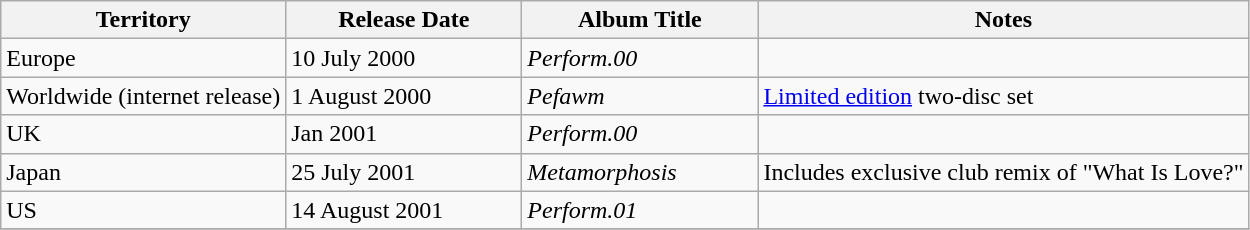<table class="wikitable">
<tr>
<th rowspan="1">Territory</th>
<th rowspan="1" width="150">Release Date</th>
<th rowspan="1" width="150">Album Title</th>
<th rowspan="1">Notes</th>
</tr>
<tr>
<td>Europe</td>
<td>10 July 2000</td>
<td><em>Perform.00</em></td>
<td></td>
</tr>
<tr>
<td>Worldwide (internet release)</td>
<td>1 August 2000</td>
<td><em>Pefawm</em></td>
<td><a href='#'>Limited edition</a> two-disc set</td>
</tr>
<tr>
<td>UK</td>
<td>Jan 2001</td>
<td><em>Perform.00</em></td>
<td></td>
</tr>
<tr>
<td>Japan</td>
<td>25 July 2001</td>
<td><em>Metamorphosis</em></td>
<td>Includes exclusive club remix of "What Is Love?"</td>
</tr>
<tr>
<td>US</td>
<td>14 August 2001</td>
<td><em>Perform.01</em></td>
<td></td>
</tr>
<tr>
</tr>
</table>
